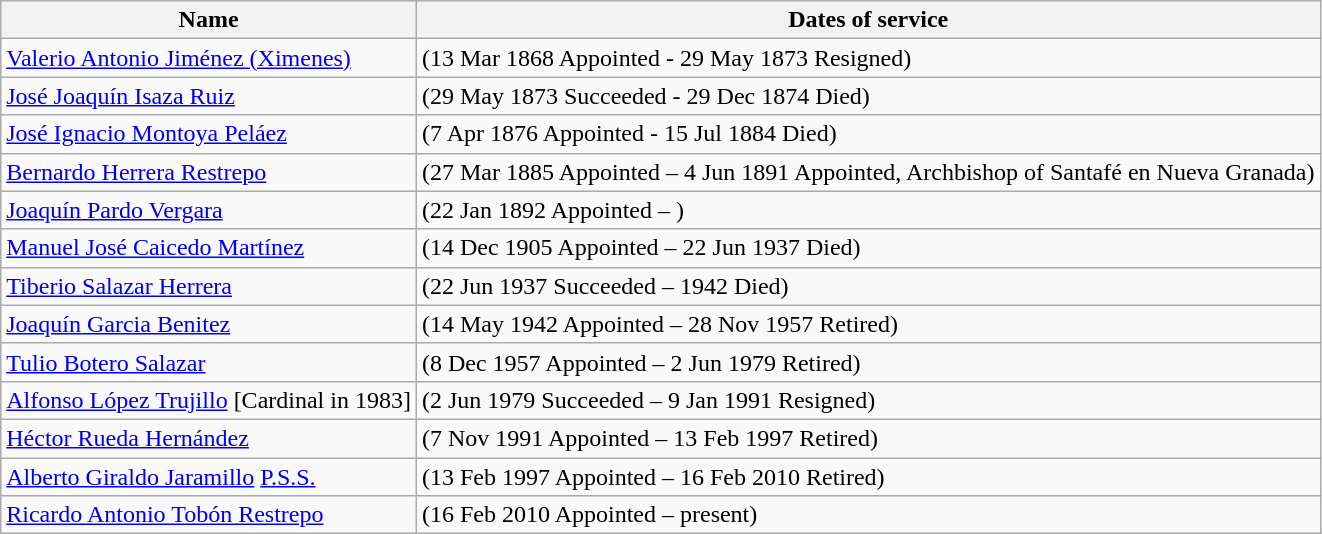<table class="wikitable">
<tr>
<th>Name</th>
<th>Dates of service</th>
</tr>
<tr>
<td><a href='#'>Valerio Antonio Jiménez (Ximenes)</a></td>
<td>(13 Mar 1868 Appointed - 29 May 1873 Resigned)</td>
</tr>
<tr>
<td><a href='#'>José Joaquín Isaza Ruiz</a></td>
<td>(29 May 1873 Succeeded - 29 Dec 1874 Died)</td>
</tr>
<tr>
<td><a href='#'>José Ignacio Montoya Peláez</a></td>
<td>(7 Apr 1876 Appointed - 15 Jul 1884 Died)</td>
</tr>
<tr>
<td><a href='#'>Bernardo Herrera Restrepo</a></td>
<td>(27 Mar 1885 Appointed – 4 Jun 1891 Appointed, Archbishop of Santafé en Nueva Granada)</td>
</tr>
<tr>
<td><a href='#'>Joaquín Pardo Vergara</a></td>
<td>(22 Jan 1892 Appointed – )</td>
</tr>
<tr>
<td><a href='#'>Manuel José Caicedo Martínez</a></td>
<td>(14 Dec 1905 Appointed – 22 Jun 1937 Died)</td>
</tr>
<tr>
<td><a href='#'>Tiberio Salazar Herrera</a></td>
<td>(22 Jun 1937 Succeeded – 1942 Died)</td>
</tr>
<tr>
<td><a href='#'>Joaquín Garcia Benitez</a></td>
<td>(14 May 1942 Appointed – 28 Nov 1957 Retired)</td>
</tr>
<tr>
<td><a href='#'>Tulio Botero Salazar</a></td>
<td>(8 Dec 1957 Appointed – 2 Jun 1979 Retired)</td>
</tr>
<tr>
<td><a href='#'>Alfonso López Trujillo</a> [Cardinal in 1983]</td>
<td>(2 Jun 1979 Succeeded – 9 Jan 1991 Resigned)</td>
</tr>
<tr>
<td><a href='#'>Héctor Rueda Hernández</a></td>
<td>(7 Nov 1991 Appointed – 13 Feb 1997 Retired)</td>
</tr>
<tr>
<td><a href='#'>Alberto Giraldo Jaramillo</a> <a href='#'>P.S.S.</a></td>
<td>(13 Feb 1997 Appointed – 16 Feb 2010 Retired)</td>
</tr>
<tr>
<td><a href='#'>Ricardo Antonio Tobón Restrepo</a></td>
<td>(16 Feb 2010 Appointed – present)</td>
</tr>
</table>
